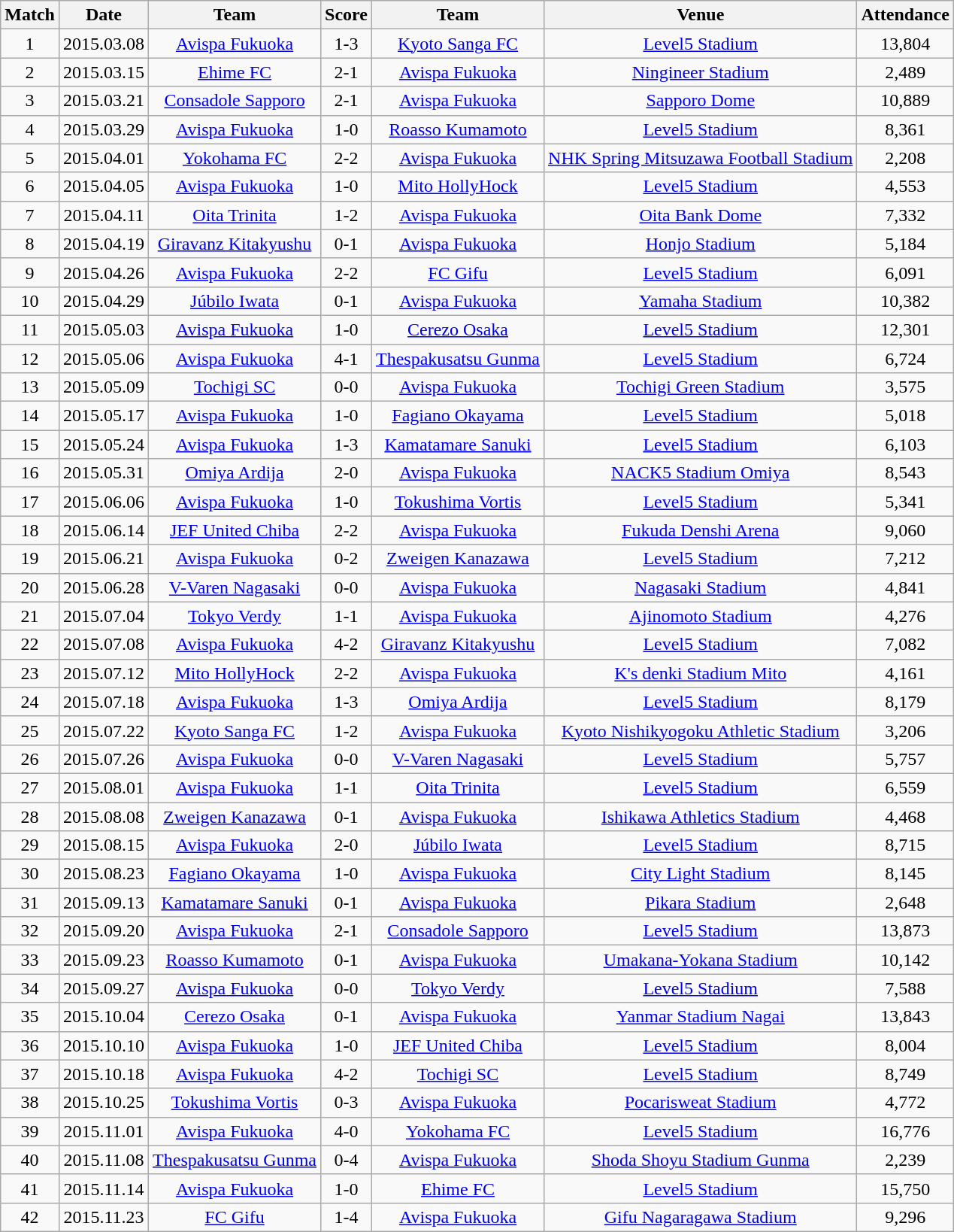<table class="wikitable" style="text-align:center;">
<tr>
<th>Match</th>
<th>Date</th>
<th>Team</th>
<th>Score</th>
<th>Team</th>
<th>Venue</th>
<th>Attendance</th>
</tr>
<tr>
<td>1</td>
<td>2015.03.08</td>
<td><a href='#'>Avispa Fukuoka</a></td>
<td>1-3</td>
<td><a href='#'>Kyoto Sanga FC</a></td>
<td><a href='#'>Level5 Stadium</a></td>
<td>13,804</td>
</tr>
<tr>
<td>2</td>
<td>2015.03.15</td>
<td><a href='#'>Ehime FC</a></td>
<td>2-1</td>
<td><a href='#'>Avispa Fukuoka</a></td>
<td><a href='#'>Ningineer Stadium</a></td>
<td>2,489</td>
</tr>
<tr>
<td>3</td>
<td>2015.03.21</td>
<td><a href='#'>Consadole Sapporo</a></td>
<td>2-1</td>
<td><a href='#'>Avispa Fukuoka</a></td>
<td><a href='#'>Sapporo Dome</a></td>
<td>10,889</td>
</tr>
<tr>
<td>4</td>
<td>2015.03.29</td>
<td><a href='#'>Avispa Fukuoka</a></td>
<td>1-0</td>
<td><a href='#'>Roasso Kumamoto</a></td>
<td><a href='#'>Level5 Stadium</a></td>
<td>8,361</td>
</tr>
<tr>
<td>5</td>
<td>2015.04.01</td>
<td><a href='#'>Yokohama FC</a></td>
<td>2-2</td>
<td><a href='#'>Avispa Fukuoka</a></td>
<td><a href='#'>NHK Spring Mitsuzawa Football Stadium</a></td>
<td>2,208</td>
</tr>
<tr>
<td>6</td>
<td>2015.04.05</td>
<td><a href='#'>Avispa Fukuoka</a></td>
<td>1-0</td>
<td><a href='#'>Mito HollyHock</a></td>
<td><a href='#'>Level5 Stadium</a></td>
<td>4,553</td>
</tr>
<tr>
<td>7</td>
<td>2015.04.11</td>
<td><a href='#'>Oita Trinita</a></td>
<td>1-2</td>
<td><a href='#'>Avispa Fukuoka</a></td>
<td><a href='#'>Oita Bank Dome</a></td>
<td>7,332</td>
</tr>
<tr>
<td>8</td>
<td>2015.04.19</td>
<td><a href='#'>Giravanz Kitakyushu</a></td>
<td>0-1</td>
<td><a href='#'>Avispa Fukuoka</a></td>
<td><a href='#'>Honjo Stadium</a></td>
<td>5,184</td>
</tr>
<tr>
<td>9</td>
<td>2015.04.26</td>
<td><a href='#'>Avispa Fukuoka</a></td>
<td>2-2</td>
<td><a href='#'>FC Gifu</a></td>
<td><a href='#'>Level5 Stadium</a></td>
<td>6,091</td>
</tr>
<tr>
<td>10</td>
<td>2015.04.29</td>
<td><a href='#'>Júbilo Iwata</a></td>
<td>0-1</td>
<td><a href='#'>Avispa Fukuoka</a></td>
<td><a href='#'>Yamaha Stadium</a></td>
<td>10,382</td>
</tr>
<tr>
<td>11</td>
<td>2015.05.03</td>
<td><a href='#'>Avispa Fukuoka</a></td>
<td>1-0</td>
<td><a href='#'>Cerezo Osaka</a></td>
<td><a href='#'>Level5 Stadium</a></td>
<td>12,301</td>
</tr>
<tr>
<td>12</td>
<td>2015.05.06</td>
<td><a href='#'>Avispa Fukuoka</a></td>
<td>4-1</td>
<td><a href='#'>Thespakusatsu Gunma</a></td>
<td><a href='#'>Level5 Stadium</a></td>
<td>6,724</td>
</tr>
<tr>
<td>13</td>
<td>2015.05.09</td>
<td><a href='#'>Tochigi SC</a></td>
<td>0-0</td>
<td><a href='#'>Avispa Fukuoka</a></td>
<td><a href='#'>Tochigi Green Stadium</a></td>
<td>3,575</td>
</tr>
<tr>
<td>14</td>
<td>2015.05.17</td>
<td><a href='#'>Avispa Fukuoka</a></td>
<td>1-0</td>
<td><a href='#'>Fagiano Okayama</a></td>
<td><a href='#'>Level5 Stadium</a></td>
<td>5,018</td>
</tr>
<tr>
<td>15</td>
<td>2015.05.24</td>
<td><a href='#'>Avispa Fukuoka</a></td>
<td>1-3</td>
<td><a href='#'>Kamatamare Sanuki</a></td>
<td><a href='#'>Level5 Stadium</a></td>
<td>6,103</td>
</tr>
<tr>
<td>16</td>
<td>2015.05.31</td>
<td><a href='#'>Omiya Ardija</a></td>
<td>2-0</td>
<td><a href='#'>Avispa Fukuoka</a></td>
<td><a href='#'>NACK5 Stadium Omiya</a></td>
<td>8,543</td>
</tr>
<tr>
<td>17</td>
<td>2015.06.06</td>
<td><a href='#'>Avispa Fukuoka</a></td>
<td>1-0</td>
<td><a href='#'>Tokushima Vortis</a></td>
<td><a href='#'>Level5 Stadium</a></td>
<td>5,341</td>
</tr>
<tr>
<td>18</td>
<td>2015.06.14</td>
<td><a href='#'>JEF United Chiba</a></td>
<td>2-2</td>
<td><a href='#'>Avispa Fukuoka</a></td>
<td><a href='#'>Fukuda Denshi Arena</a></td>
<td>9,060</td>
</tr>
<tr>
<td>19</td>
<td>2015.06.21</td>
<td><a href='#'>Avispa Fukuoka</a></td>
<td>0-2</td>
<td><a href='#'>Zweigen Kanazawa</a></td>
<td><a href='#'>Level5 Stadium</a></td>
<td>7,212</td>
</tr>
<tr>
<td>20</td>
<td>2015.06.28</td>
<td><a href='#'>V-Varen Nagasaki</a></td>
<td>0-0</td>
<td><a href='#'>Avispa Fukuoka</a></td>
<td><a href='#'>Nagasaki Stadium</a></td>
<td>4,841</td>
</tr>
<tr>
<td>21</td>
<td>2015.07.04</td>
<td><a href='#'>Tokyo Verdy</a></td>
<td>1-1</td>
<td><a href='#'>Avispa Fukuoka</a></td>
<td><a href='#'>Ajinomoto Stadium</a></td>
<td>4,276</td>
</tr>
<tr>
<td>22</td>
<td>2015.07.08</td>
<td><a href='#'>Avispa Fukuoka</a></td>
<td>4-2</td>
<td><a href='#'>Giravanz Kitakyushu</a></td>
<td><a href='#'>Level5 Stadium</a></td>
<td>7,082</td>
</tr>
<tr>
<td>23</td>
<td>2015.07.12</td>
<td><a href='#'>Mito HollyHock</a></td>
<td>2-2</td>
<td><a href='#'>Avispa Fukuoka</a></td>
<td><a href='#'>K's denki Stadium Mito</a></td>
<td>4,161</td>
</tr>
<tr>
<td>24</td>
<td>2015.07.18</td>
<td><a href='#'>Avispa Fukuoka</a></td>
<td>1-3</td>
<td><a href='#'>Omiya Ardija</a></td>
<td><a href='#'>Level5 Stadium</a></td>
<td>8,179</td>
</tr>
<tr>
<td>25</td>
<td>2015.07.22</td>
<td><a href='#'>Kyoto Sanga FC</a></td>
<td>1-2</td>
<td><a href='#'>Avispa Fukuoka</a></td>
<td><a href='#'>Kyoto Nishikyogoku Athletic Stadium</a></td>
<td>3,206</td>
</tr>
<tr>
<td>26</td>
<td>2015.07.26</td>
<td><a href='#'>Avispa Fukuoka</a></td>
<td>0-0</td>
<td><a href='#'>V-Varen Nagasaki</a></td>
<td><a href='#'>Level5 Stadium</a></td>
<td>5,757</td>
</tr>
<tr>
<td>27</td>
<td>2015.08.01</td>
<td><a href='#'>Avispa Fukuoka</a></td>
<td>1-1</td>
<td><a href='#'>Oita Trinita</a></td>
<td><a href='#'>Level5 Stadium</a></td>
<td>6,559</td>
</tr>
<tr>
<td>28</td>
<td>2015.08.08</td>
<td><a href='#'>Zweigen Kanazawa</a></td>
<td>0-1</td>
<td><a href='#'>Avispa Fukuoka</a></td>
<td><a href='#'>Ishikawa Athletics Stadium</a></td>
<td>4,468</td>
</tr>
<tr>
<td>29</td>
<td>2015.08.15</td>
<td><a href='#'>Avispa Fukuoka</a></td>
<td>2-0</td>
<td><a href='#'>Júbilo Iwata</a></td>
<td><a href='#'>Level5 Stadium</a></td>
<td>8,715</td>
</tr>
<tr>
<td>30</td>
<td>2015.08.23</td>
<td><a href='#'>Fagiano Okayama</a></td>
<td>1-0</td>
<td><a href='#'>Avispa Fukuoka</a></td>
<td><a href='#'>City Light Stadium</a></td>
<td>8,145</td>
</tr>
<tr>
<td>31</td>
<td>2015.09.13</td>
<td><a href='#'>Kamatamare Sanuki</a></td>
<td>0-1</td>
<td><a href='#'>Avispa Fukuoka</a></td>
<td><a href='#'>Pikara Stadium</a></td>
<td>2,648</td>
</tr>
<tr>
<td>32</td>
<td>2015.09.20</td>
<td><a href='#'>Avispa Fukuoka</a></td>
<td>2-1</td>
<td><a href='#'>Consadole Sapporo</a></td>
<td><a href='#'>Level5 Stadium</a></td>
<td>13,873</td>
</tr>
<tr>
<td>33</td>
<td>2015.09.23</td>
<td><a href='#'>Roasso Kumamoto</a></td>
<td>0-1</td>
<td><a href='#'>Avispa Fukuoka</a></td>
<td><a href='#'>Umakana-Yokana Stadium</a></td>
<td>10,142</td>
</tr>
<tr>
<td>34</td>
<td>2015.09.27</td>
<td><a href='#'>Avispa Fukuoka</a></td>
<td>0-0</td>
<td><a href='#'>Tokyo Verdy</a></td>
<td><a href='#'>Level5 Stadium</a></td>
<td>7,588</td>
</tr>
<tr>
<td>35</td>
<td>2015.10.04</td>
<td><a href='#'>Cerezo Osaka</a></td>
<td>0-1</td>
<td><a href='#'>Avispa Fukuoka</a></td>
<td><a href='#'>Yanmar Stadium Nagai</a></td>
<td>13,843</td>
</tr>
<tr>
<td>36</td>
<td>2015.10.10</td>
<td><a href='#'>Avispa Fukuoka</a></td>
<td>1-0</td>
<td><a href='#'>JEF United Chiba</a></td>
<td><a href='#'>Level5 Stadium</a></td>
<td>8,004</td>
</tr>
<tr>
<td>37</td>
<td>2015.10.18</td>
<td><a href='#'>Avispa Fukuoka</a></td>
<td>4-2</td>
<td><a href='#'>Tochigi SC</a></td>
<td><a href='#'>Level5 Stadium</a></td>
<td>8,749</td>
</tr>
<tr>
<td>38</td>
<td>2015.10.25</td>
<td><a href='#'>Tokushima Vortis</a></td>
<td>0-3</td>
<td><a href='#'>Avispa Fukuoka</a></td>
<td><a href='#'>Pocarisweat Stadium</a></td>
<td>4,772</td>
</tr>
<tr>
<td>39</td>
<td>2015.11.01</td>
<td><a href='#'>Avispa Fukuoka</a></td>
<td>4-0</td>
<td><a href='#'>Yokohama FC</a></td>
<td><a href='#'>Level5 Stadium</a></td>
<td>16,776</td>
</tr>
<tr>
<td>40</td>
<td>2015.11.08</td>
<td><a href='#'>Thespakusatsu Gunma</a></td>
<td>0-4</td>
<td><a href='#'>Avispa Fukuoka</a></td>
<td><a href='#'>Shoda Shoyu Stadium Gunma</a></td>
<td>2,239</td>
</tr>
<tr>
<td>41</td>
<td>2015.11.14</td>
<td><a href='#'>Avispa Fukuoka</a></td>
<td>1-0</td>
<td><a href='#'>Ehime FC</a></td>
<td><a href='#'>Level5 Stadium</a></td>
<td>15,750</td>
</tr>
<tr>
<td>42</td>
<td>2015.11.23</td>
<td><a href='#'>FC Gifu</a></td>
<td>1-4</td>
<td><a href='#'>Avispa Fukuoka</a></td>
<td><a href='#'>Gifu Nagaragawa Stadium</a></td>
<td>9,296</td>
</tr>
</table>
